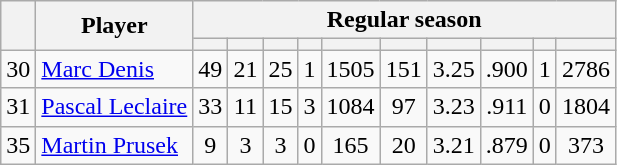<table class="wikitable plainrowheaders" style="text-align:center;">
<tr>
<th scope="col" rowspan="2"></th>
<th scope="col" rowspan="2">Player</th>
<th scope=colgroup colspan=10>Regular season</th>
</tr>
<tr>
<th scope="col"></th>
<th scope="col"></th>
<th scope="col"></th>
<th scope="col"></th>
<th scope="col"></th>
<th scope="col"></th>
<th scope="col"></th>
<th scope="col"></th>
<th scope="col"></th>
<th scope="col"></th>
</tr>
<tr>
<td scope="row">30</td>
<td align="left"><a href='#'>Marc Denis</a></td>
<td>49</td>
<td>21</td>
<td>25</td>
<td>1</td>
<td>1505</td>
<td>151</td>
<td>3.25</td>
<td>.900</td>
<td>1</td>
<td>2786</td>
</tr>
<tr>
<td scope="row">31</td>
<td align="left"><a href='#'>Pascal Leclaire</a></td>
<td>33</td>
<td>11</td>
<td>15</td>
<td>3</td>
<td>1084</td>
<td>97</td>
<td>3.23</td>
<td>.911</td>
<td>0</td>
<td>1804</td>
</tr>
<tr>
<td scope="row">35</td>
<td align="left"><a href='#'>Martin Prusek</a></td>
<td>9</td>
<td>3</td>
<td>3</td>
<td>0</td>
<td>165</td>
<td>20</td>
<td>3.21</td>
<td>.879</td>
<td>0</td>
<td>373</td>
</tr>
</table>
